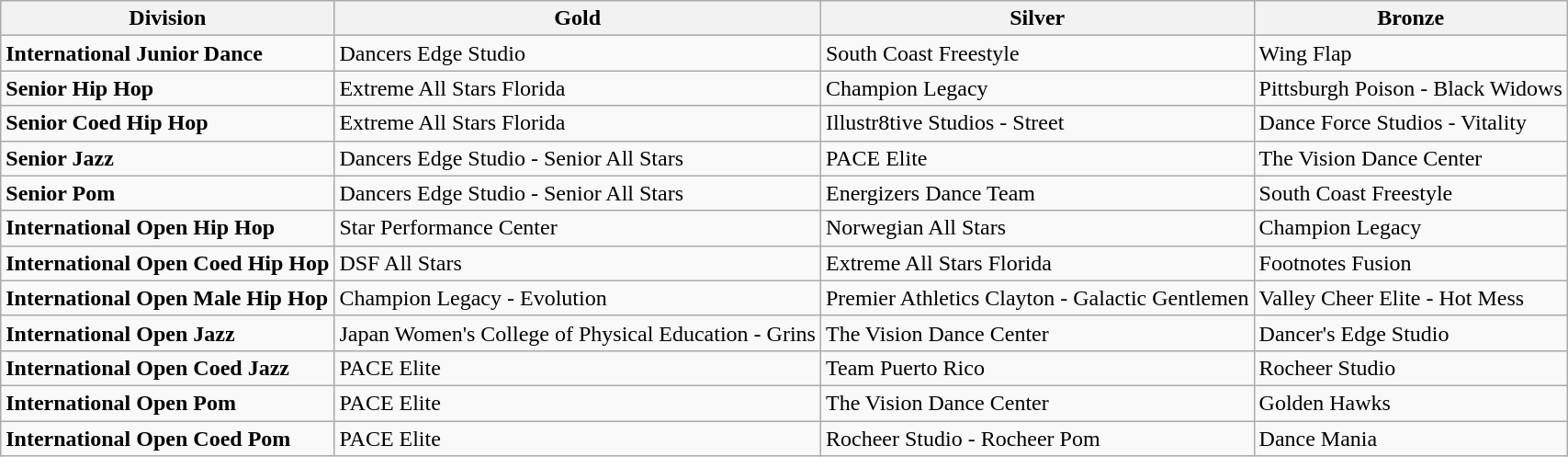<table class="wikitable">
<tr>
<th>Division</th>
<th>Gold</th>
<th>Silver</th>
<th>Bronze</th>
</tr>
<tr>
<td><strong>International Junior Dance</strong></td>
<td>Dancers Edge Studio</td>
<td>South Coast Freestyle</td>
<td>Wing Flap</td>
</tr>
<tr>
<td><strong>Senior Hip Hop</strong></td>
<td>Extreme All Stars Florida</td>
<td>Champion Legacy</td>
<td>Pittsburgh Poison - Black Widows</td>
</tr>
<tr>
<td><strong>Senior Coed Hip Hop</strong></td>
<td>Extreme All Stars Florida</td>
<td>Illustr8tive Studios - Street</td>
<td>Dance Force Studios - Vitality</td>
</tr>
<tr>
<td><strong>Senior Jazz</strong></td>
<td>Dancers Edge Studio - Senior All Stars</td>
<td>PACE Elite</td>
<td>The Vision Dance Center</td>
</tr>
<tr>
<td><strong>Senior Pom</strong></td>
<td>Dancers Edge Studio - Senior All Stars</td>
<td>Energizers Dance Team</td>
<td>South Coast Freestyle</td>
</tr>
<tr>
<td><strong>International Open Hip Hop</strong></td>
<td>Star Performance Center</td>
<td>Norwegian All Stars</td>
<td>Champion Legacy</td>
</tr>
<tr>
<td><strong>International Open Coed Hip Hop</strong></td>
<td>DSF All Stars</td>
<td>Extreme All Stars Florida</td>
<td>Footnotes Fusion</td>
</tr>
<tr>
<td><strong>International Open Male Hip Hop</strong></td>
<td>Champion Legacy - Evolution</td>
<td>Premier Athletics Clayton - Galactic Gentlemen</td>
<td>Valley Cheer Elite - Hot Mess</td>
</tr>
<tr>
<td><strong>International Open Jazz</strong></td>
<td>Japan Women's College of Physical Education - Grins</td>
<td>The Vision Dance Center</td>
<td>Dancer's Edge Studio</td>
</tr>
<tr>
<td><strong>International Open Coed Jazz</strong></td>
<td>PACE Elite</td>
<td>Team Puerto Rico</td>
<td>Rocheer Studio</td>
</tr>
<tr>
<td><strong>International Open Pom</strong></td>
<td>PACE Elite</td>
<td>The Vision Dance Center</td>
<td>Golden Hawks</td>
</tr>
<tr>
<td><strong>International Open Coed Pom</strong></td>
<td>PACE Elite</td>
<td>Rocheer Studio - Rocheer Pom</td>
<td>Dance Mania</td>
</tr>
</table>
